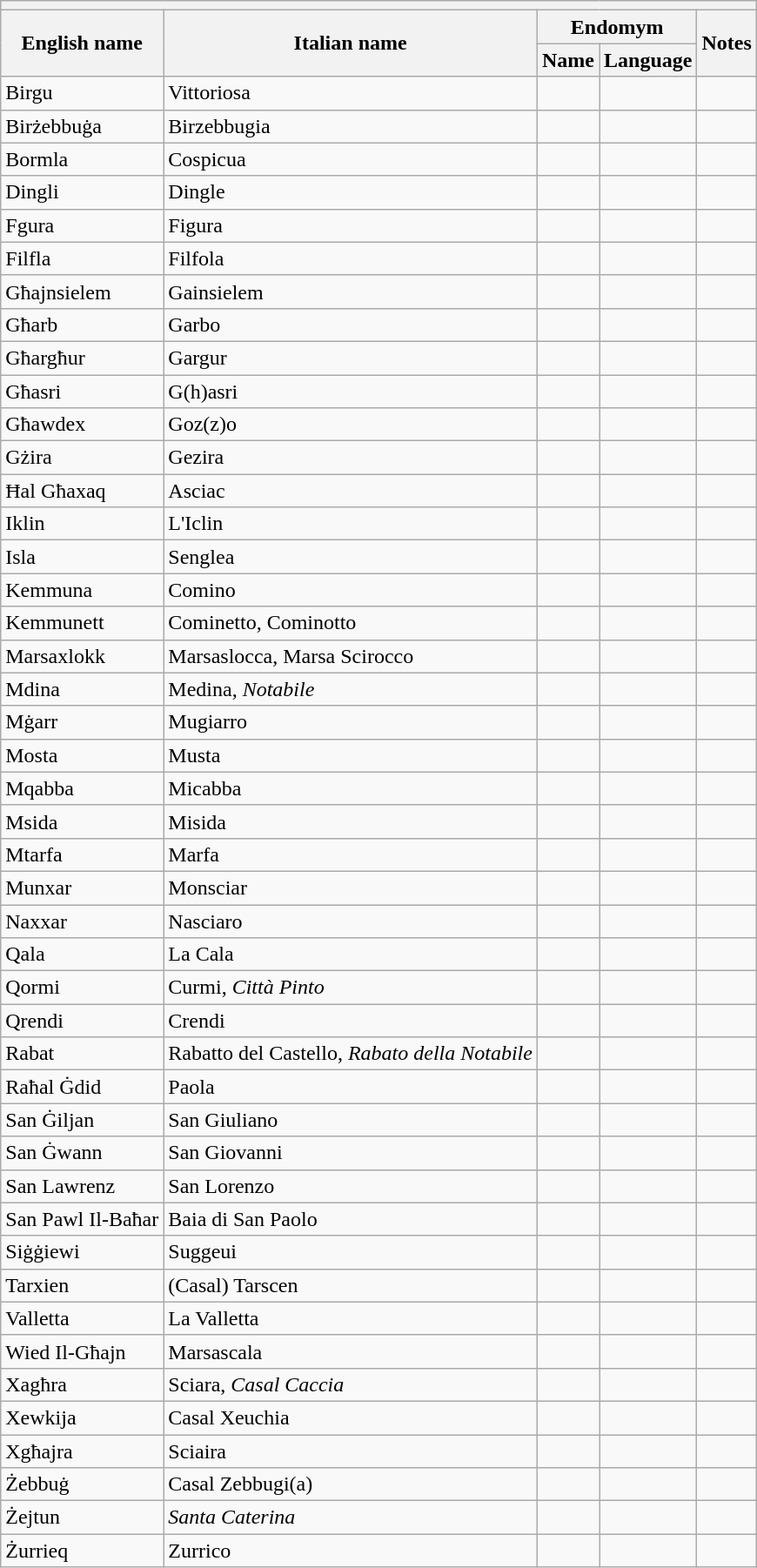<table class="wikitable sortable">
<tr>
<th colspan="5"></th>
</tr>
<tr>
<th rowspan="2">English name</th>
<th rowspan="2">Italian name</th>
<th colspan="2">Endomym</th>
<th rowspan="2">Notes</th>
</tr>
<tr>
<th>Name</th>
<th>Language</th>
</tr>
<tr>
<td>Birgu</td>
<td>Vittoriosa</td>
<td></td>
<td></td>
<td></td>
</tr>
<tr>
<td>Birżebbuġa</td>
<td>Birzebbugia</td>
<td></td>
<td></td>
<td></td>
</tr>
<tr>
<td>Bormla</td>
<td>Cospicua</td>
<td></td>
<td></td>
<td></td>
</tr>
<tr>
<td>Dingli</td>
<td>Dingle</td>
<td></td>
<td></td>
<td></td>
</tr>
<tr>
<td>Fgura</td>
<td>Figura</td>
<td></td>
<td></td>
<td></td>
</tr>
<tr>
<td>Filfla</td>
<td>Filfola</td>
<td></td>
<td></td>
<td></td>
</tr>
<tr>
<td>Għajnsielem</td>
<td>Gainsielem</td>
<td></td>
<td></td>
<td></td>
</tr>
<tr>
<td>Għarb</td>
<td>Garbo</td>
<td></td>
<td></td>
<td></td>
</tr>
<tr>
<td>Għargħur</td>
<td>Gargur</td>
<td></td>
<td></td>
<td></td>
</tr>
<tr>
<td>Għasri</td>
<td>G(h)asri</td>
<td></td>
<td></td>
<td></td>
</tr>
<tr>
<td>Għawdex</td>
<td>Goz(z)o</td>
<td></td>
<td></td>
<td></td>
</tr>
<tr>
<td>Gżira</td>
<td>Gezira</td>
<td></td>
<td></td>
<td></td>
</tr>
<tr>
<td>Ħal Għaxaq</td>
<td>Asciac</td>
<td></td>
<td></td>
<td></td>
</tr>
<tr>
<td>Iklin</td>
<td>L'Iclin</td>
<td></td>
<td></td>
<td></td>
</tr>
<tr>
<td>Isla</td>
<td>Senglea</td>
<td></td>
<td></td>
<td></td>
</tr>
<tr>
<td>Kemmuna</td>
<td>Comino</td>
<td></td>
<td></td>
<td></td>
</tr>
<tr>
<td>Kemmunett</td>
<td>Cominetto, Cominotto</td>
<td></td>
<td></td>
<td></td>
</tr>
<tr>
<td>Marsaxlokk</td>
<td>Marsaslocca, Marsa Scirocco</td>
<td></td>
<td></td>
<td></td>
</tr>
<tr>
<td>Mdina</td>
<td>Medina, <em>Notabile</em></td>
<td></td>
<td></td>
<td></td>
</tr>
<tr>
<td>Mġarr</td>
<td>Mugiarro</td>
<td></td>
<td></td>
<td></td>
</tr>
<tr>
<td>Mosta</td>
<td>Musta</td>
<td></td>
<td></td>
<td></td>
</tr>
<tr>
<td>Mqabba</td>
<td>Micabba</td>
<td></td>
<td></td>
<td></td>
</tr>
<tr>
<td>Msida</td>
<td>Misida</td>
<td></td>
<td></td>
<td></td>
</tr>
<tr>
<td>Mtarfa</td>
<td>Marfa</td>
<td></td>
<td></td>
<td></td>
</tr>
<tr>
<td>Munxar</td>
<td>Monsciar</td>
<td></td>
<td></td>
<td></td>
</tr>
<tr>
<td>Naxxar</td>
<td>Nasciaro</td>
<td></td>
<td></td>
<td></td>
</tr>
<tr>
<td>Qala</td>
<td>La Cala</td>
<td></td>
<td></td>
<td></td>
</tr>
<tr>
<td>Qormi</td>
<td>Curmi, <em>Città Pinto</em></td>
<td></td>
<td></td>
<td></td>
</tr>
<tr>
<td>Qrendi</td>
<td>Crendi</td>
<td></td>
<td></td>
<td></td>
</tr>
<tr>
<td>Rabat</td>
<td>Rabatto del Castello, <em>Rabato della Notabile</em></td>
<td></td>
<td></td>
<td></td>
</tr>
<tr>
<td>Raħal Ġdid</td>
<td>Paola</td>
<td></td>
<td></td>
<td></td>
</tr>
<tr>
<td>San Ġiljan</td>
<td>San Giuliano</td>
<td></td>
<td></td>
<td></td>
</tr>
<tr>
<td>San Ġwann</td>
<td>San Giovanni</td>
<td></td>
<td></td>
<td></td>
</tr>
<tr>
<td>San Lawrenz</td>
<td>San Lorenzo</td>
<td></td>
<td></td>
<td></td>
</tr>
<tr>
<td>San Pawl Il-Baħar</td>
<td>Baia di San Paolo</td>
<td></td>
<td></td>
<td></td>
</tr>
<tr>
<td>Siġġiewi</td>
<td>Suggeui</td>
<td></td>
<td></td>
<td></td>
</tr>
<tr>
<td>Tarxien</td>
<td>(Casal) Tarscen</td>
<td></td>
<td></td>
<td></td>
</tr>
<tr>
<td>Valletta</td>
<td>La Valletta</td>
<td></td>
<td></td>
<td></td>
</tr>
<tr>
<td>Wied Il-Għajn</td>
<td>Marsascala</td>
<td></td>
<td></td>
<td></td>
</tr>
<tr>
<td>Xagħra</td>
<td>Sciara, <em>Casal Caccia</em></td>
<td></td>
<td></td>
<td></td>
</tr>
<tr>
<td>Xewkija</td>
<td>Casal Xeuchia</td>
<td></td>
<td></td>
<td></td>
</tr>
<tr>
<td>Xgħajra</td>
<td>Sciaira</td>
<td></td>
<td></td>
<td></td>
</tr>
<tr>
<td>Żebbuġ</td>
<td>Casal Zebbugi(a)</td>
<td></td>
<td></td>
<td></td>
</tr>
<tr>
<td>Żejtun</td>
<td><em>Santa Caterina</em></td>
<td></td>
<td></td>
<td></td>
</tr>
<tr>
<td>Żurrieq</td>
<td>Zurrico</td>
<td></td>
<td></td>
<td></td>
</tr>
</table>
